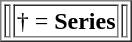<table style="float: right;" border="1">
<tr>
<td></td>
<td rowspan="2">† = <strong>Series</strong></td>
<td></td>
</tr>
</table>
